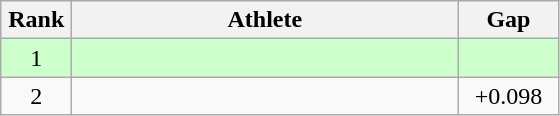<table class=wikitable style="text-align:center">
<tr>
<th width=40>Rank</th>
<th width=250>Athlete</th>
<th width=60>Gap</th>
</tr>
<tr bgcolor="ccffcc">
<td>1</td>
<td align=left></td>
<td></td>
</tr>
<tr>
<td>2</td>
<td align=left></td>
<td>+0.098</td>
</tr>
</table>
